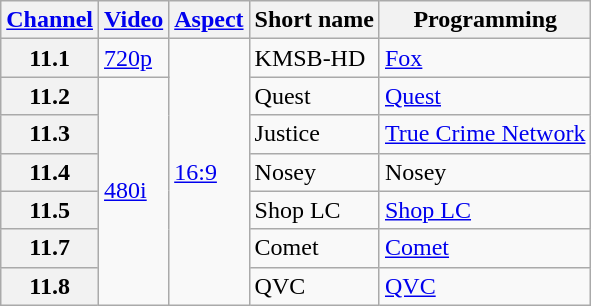<table class="wikitable">
<tr>
<th scope = "col"><a href='#'>Channel</a></th>
<th scope = "col"><a href='#'>Video</a></th>
<th scope = "col"><a href='#'>Aspect</a></th>
<th scope = "col">Short name</th>
<th scope = "col">Programming</th>
</tr>
<tr>
<th scope = "row">11.1</th>
<td><a href='#'>720p</a></td>
<td rowspan=7><a href='#'>16:9</a></td>
<td>KMSB-HD</td>
<td><a href='#'>Fox</a></td>
</tr>
<tr>
<th scope = "row">11.2</th>
<td rowspan=6><a href='#'>480i</a></td>
<td>Quest</td>
<td><a href='#'>Quest</a></td>
</tr>
<tr>
<th scope = "row">11.3</th>
<td>Justice</td>
<td><a href='#'>True Crime Network</a></td>
</tr>
<tr>
<th scope = "row">11.4</th>
<td>Nosey</td>
<td>Nosey</td>
</tr>
<tr>
<th scope = "row">11.5</th>
<td>Shop LC</td>
<td><a href='#'>Shop LC</a></td>
</tr>
<tr>
<th scope = "row">11.7</th>
<td>Comet</td>
<td><a href='#'>Comet</a></td>
</tr>
<tr>
<th scope = "row">11.8</th>
<td>QVC</td>
<td><a href='#'>QVC</a></td>
</tr>
</table>
